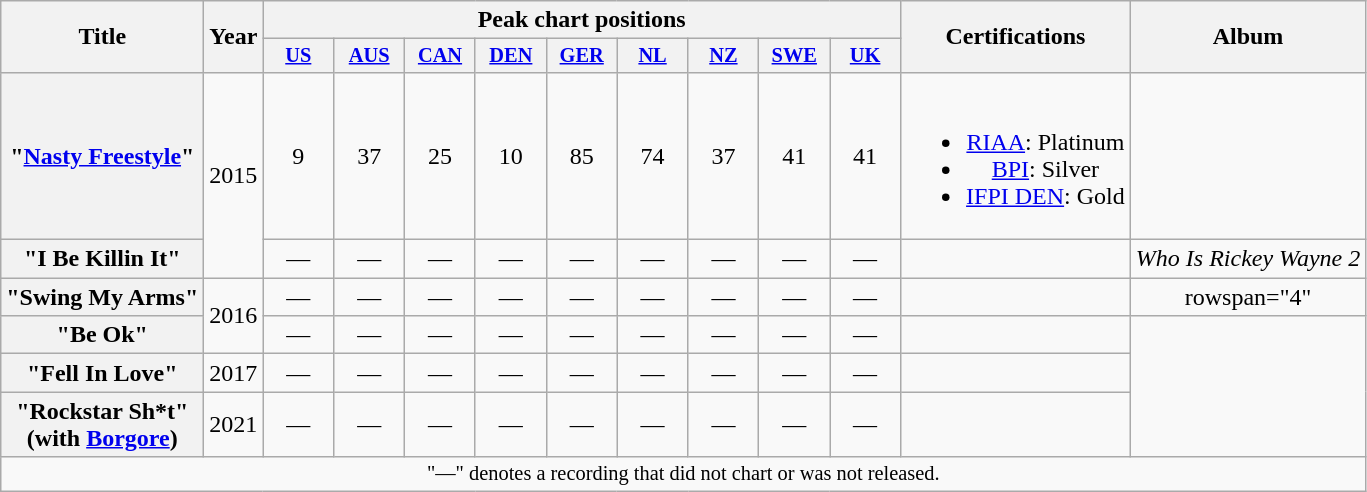<table class="wikitable plainrowheaders" style="text-align:center;">
<tr>
<th rowspan="2" scope="col">Title</th>
<th scope="col" rowspan="2">Year</th>
<th scope="col" colspan="9">Peak chart positions</th>
<th rowspan="2">Certifications</th>
<th scope="col" rowspan="2">Album</th>
</tr>
<tr>
<th scope="col" style="width:3em;font-size:85%;"><a href='#'>US</a><br></th>
<th scope="col" style="width:3em;font-size:85%;"><a href='#'>AUS</a><br></th>
<th scope="col" style="width:3em;font-size:85%;"><a href='#'>CAN</a><br></th>
<th scope="col" style="width:3em;font-size:85%;"><a href='#'>DEN</a><br></th>
<th scope="col" style="width:3em;font-size:85%;"><a href='#'>GER</a><br></th>
<th scope="col" style="width:3em;font-size:85%;"><a href='#'>NL</a><br></th>
<th scope="col" style="width:3em;font-size:85%;"><a href='#'>NZ</a><br></th>
<th scope="col" style="width:3em;font-size:85%;"><a href='#'>SWE</a><br></th>
<th scope="col" style="width:3em;font-size:85%;"><a href='#'>UK</a><br></th>
</tr>
<tr>
<th scope="row">"<a href='#'>Nasty Freestyle</a>"</th>
<td rowspan="2">2015</td>
<td>9</td>
<td>37</td>
<td>25</td>
<td>10</td>
<td>85</td>
<td>74</td>
<td>37</td>
<td>41</td>
<td>41</td>
<td><br><ul><li><a href='#'>RIAA</a>: Platinum</li><li><a href='#'>BPI</a>: Silver</li><li><a href='#'>IFPI DEN</a>: Gold</li></ul></td>
<td></td>
</tr>
<tr>
<th scope="row">"I Be Killin It"</th>
<td>—</td>
<td>—</td>
<td>—</td>
<td>—</td>
<td>—</td>
<td>—</td>
<td>—</td>
<td>—</td>
<td>—</td>
<td></td>
<td><em>Who Is Rickey Wayne 2</em></td>
</tr>
<tr>
<th scope="row">"Swing My Arms"</th>
<td rowspan="2">2016</td>
<td>—</td>
<td>—</td>
<td>—</td>
<td>—</td>
<td>—</td>
<td>—</td>
<td>—</td>
<td>—</td>
<td>—</td>
<td></td>
<td>rowspan="4" </td>
</tr>
<tr>
<th scope="row">"Be Ok"</th>
<td>—</td>
<td>—</td>
<td>—</td>
<td>—</td>
<td>—</td>
<td>—</td>
<td>—</td>
<td>—</td>
<td>—</td>
<td></td>
</tr>
<tr>
<th scope="row">"Fell In Love"</th>
<td>2017</td>
<td>—</td>
<td>—</td>
<td>—</td>
<td>—</td>
<td>—</td>
<td>—</td>
<td>—</td>
<td>—</td>
<td>—</td>
<td></td>
</tr>
<tr>
<th scope="row">"Rockstar Sh*t" <br><span>(with <a href='#'>Borgore</a>)</span></th>
<td>2021</td>
<td>—</td>
<td>—</td>
<td>—</td>
<td>—</td>
<td>—</td>
<td>—</td>
<td>—</td>
<td>—</td>
<td>—</td>
<td></td>
</tr>
<tr>
<td colspan="13" style="font-size:85%">"—" denotes a recording that did not chart or was not released.</td>
</tr>
</table>
